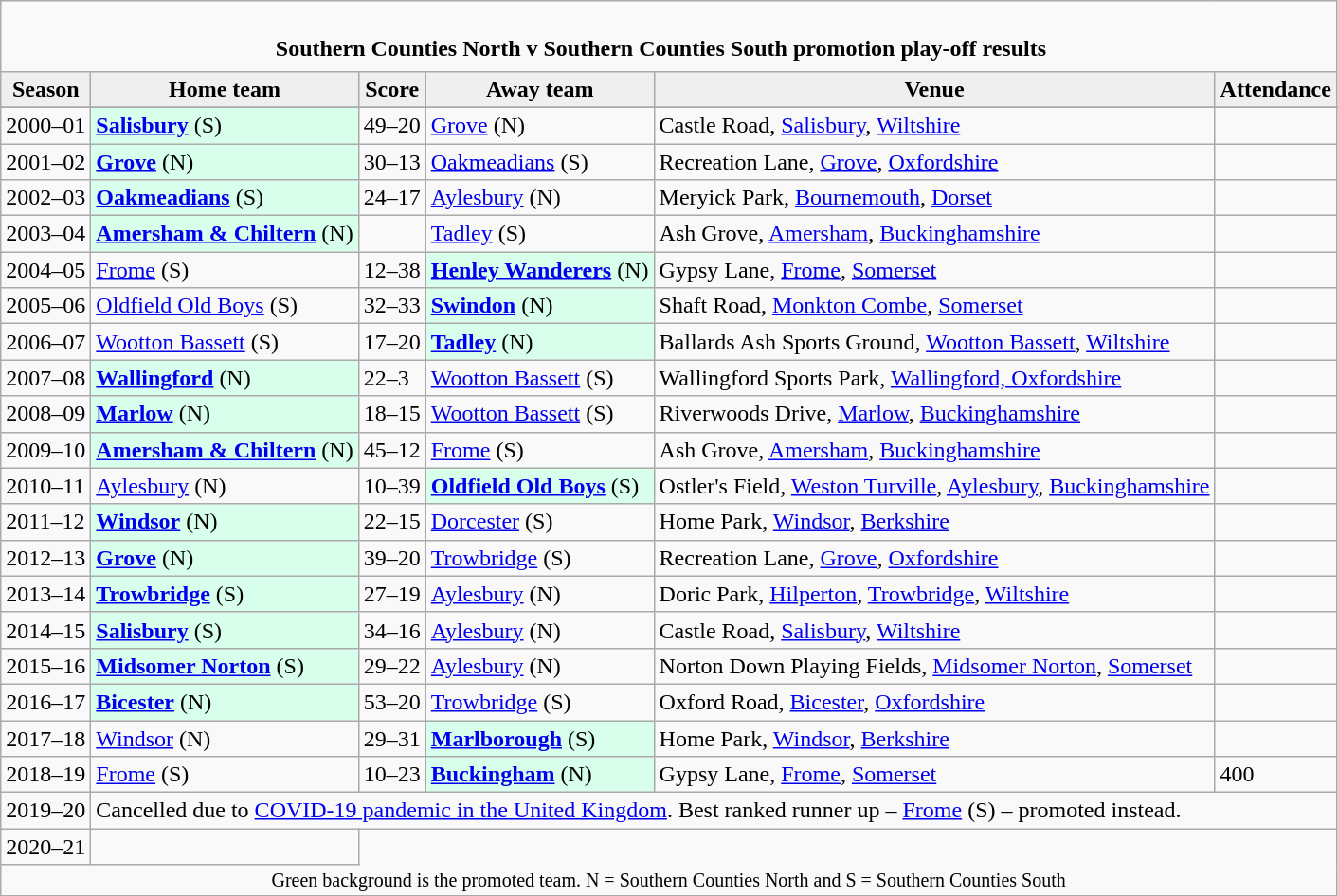<table class="wikitable" style="text-align: left;">
<tr>
<td colspan="6" cellpadding="0" cellspacing="0"><br><table border="0" style="width:100%;" cellpadding="0" cellspacing="0">
<tr>
<td style="width:20%; border:0;"></td>
<td style="border:0;"><strong>Southern Counties North v Southern Counties South promotion play-off results</strong></td>
<td style="width:20%; border:0;"></td>
</tr>
</table>
</td>
</tr>
<tr>
<th style="background:#efefef;">Season</th>
<th style="background:#efefef">Home team</th>
<th style="background:#efefef">Score</th>
<th style="background:#efefef">Away team</th>
<th style="background:#efefef">Venue</th>
<th style="background:#efefef">Attendance</th>
</tr>
<tr align=left>
</tr>
<tr>
<td>2000–01</td>
<td style="background:#d8ffeb;"><strong><a href='#'>Salisbury</a></strong> (S)</td>
<td>49–20</td>
<td><a href='#'>Grove</a> (N)</td>
<td>Castle Road, <a href='#'>Salisbury</a>, <a href='#'>Wiltshire</a></td>
<td></td>
</tr>
<tr>
<td>2001–02</td>
<td style="background:#d8ffeb;"><strong><a href='#'>Grove</a></strong> (N)</td>
<td>30–13</td>
<td><a href='#'>Oakmeadians</a> (S)</td>
<td>Recreation Lane, <a href='#'>Grove</a>, <a href='#'>Oxfordshire</a></td>
<td></td>
</tr>
<tr>
<td>2002–03</td>
<td style="background:#d8ffeb;"><strong><a href='#'>Oakmeadians</a></strong> (S)</td>
<td>24–17</td>
<td><a href='#'>Aylesbury</a> (N)</td>
<td>Meryick Park, <a href='#'>Bournemouth</a>, <a href='#'>Dorset</a></td>
<td></td>
</tr>
<tr>
<td>2003–04</td>
<td style="background:#d8ffeb;"><strong><a href='#'>Amersham & Chiltern</a></strong> (N)</td>
<td></td>
<td><a href='#'>Tadley</a> (S)</td>
<td>Ash Grove, <a href='#'>Amersham</a>, <a href='#'>Buckinghamshire</a></td>
<td></td>
</tr>
<tr>
<td>2004–05</td>
<td><a href='#'>Frome</a> (S)</td>
<td>12–38</td>
<td style="background:#d8ffeb;"><strong><a href='#'>Henley Wanderers</a></strong> (N)</td>
<td>Gypsy Lane, <a href='#'>Frome</a>, <a href='#'>Somerset</a></td>
<td></td>
</tr>
<tr>
<td>2005–06</td>
<td><a href='#'>Oldfield Old Boys</a> (S)</td>
<td>32–33</td>
<td style="background:#d8ffeb;"><strong><a href='#'>Swindon</a></strong> (N)</td>
<td>Shaft Road, <a href='#'>Monkton Combe</a>, <a href='#'>Somerset</a></td>
<td></td>
</tr>
<tr>
<td>2006–07</td>
<td><a href='#'>Wootton Bassett</a> (S)</td>
<td>17–20</td>
<td style="background:#d8ffeb;"><strong><a href='#'>Tadley</a></strong> (N)</td>
<td>Ballards Ash Sports Ground, <a href='#'>Wootton Bassett</a>, <a href='#'>Wiltshire</a></td>
<td></td>
</tr>
<tr>
<td>2007–08</td>
<td style="background:#d8ffeb;"><strong><a href='#'>Wallingford</a></strong> (N)</td>
<td>22–3</td>
<td><a href='#'>Wootton Bassett</a> (S)</td>
<td>Wallingford Sports Park,	<a href='#'>Wallingford, Oxfordshire</a></td>
<td></td>
</tr>
<tr>
<td>2008–09</td>
<td style="background:#d8ffeb;"><strong><a href='#'>Marlow</a></strong> (N)</td>
<td>18–15</td>
<td><a href='#'>Wootton Bassett</a> (S)</td>
<td>Riverwoods Drive, <a href='#'>Marlow</a>, <a href='#'>Buckinghamshire</a></td>
<td></td>
</tr>
<tr>
<td>2009–10</td>
<td style="background:#d8ffeb;"><strong><a href='#'>Amersham & Chiltern</a></strong> (N)</td>
<td>45–12</td>
<td><a href='#'>Frome</a> (S)</td>
<td>Ash Grove, <a href='#'>Amersham</a>, <a href='#'>Buckinghamshire</a></td>
<td></td>
</tr>
<tr>
<td>2010–11</td>
<td><a href='#'>Aylesbury</a> (N)</td>
<td>10–39</td>
<td style="background:#d8ffeb;"><strong><a href='#'>Oldfield Old Boys</a></strong> (S)</td>
<td>Ostler's Field, <a href='#'>Weston Turville</a>, <a href='#'>Aylesbury</a>, <a href='#'>Buckinghamshire</a></td>
<td></td>
</tr>
<tr>
<td>2011–12</td>
<td style="background:#d8ffeb;"><strong><a href='#'>Windsor</a></strong> (N)</td>
<td>22–15</td>
<td><a href='#'>Dorcester</a> (S)</td>
<td>Home Park, <a href='#'>Windsor</a>, <a href='#'>Berkshire</a></td>
<td></td>
</tr>
<tr>
<td>2012–13</td>
<td style="background:#d8ffeb;"><strong><a href='#'>Grove</a></strong> (N)</td>
<td>39–20</td>
<td><a href='#'>Trowbridge</a> (S)</td>
<td>Recreation Lane, <a href='#'>Grove</a>, <a href='#'>Oxfordshire</a></td>
<td></td>
</tr>
<tr>
<td>2013–14</td>
<td style="background:#d8ffeb;"><strong><a href='#'>Trowbridge</a></strong> (S)</td>
<td>27–19</td>
<td><a href='#'>Aylesbury</a> (N)</td>
<td>Doric Park, <a href='#'>Hilperton</a>, <a href='#'>Trowbridge</a>, <a href='#'>Wiltshire</a></td>
<td></td>
</tr>
<tr>
<td>2014–15</td>
<td style="background:#d8ffeb;"><strong><a href='#'>Salisbury</a></strong> (S)</td>
<td>34–16</td>
<td><a href='#'>Aylesbury</a> (N)</td>
<td>Castle Road, <a href='#'>Salisbury</a>, <a href='#'>Wiltshire</a></td>
<td></td>
</tr>
<tr>
<td>2015–16</td>
<td style="background:#d8ffeb;"><strong><a href='#'>Midsomer Norton</a></strong> (S)</td>
<td>29–22</td>
<td><a href='#'>Aylesbury</a> (N)</td>
<td>Norton Down Playing Fields, <a href='#'>Midsomer Norton</a>, <a href='#'>Somerset</a></td>
<td></td>
</tr>
<tr>
<td>2016–17</td>
<td style="background:#d8ffeb;"><strong><a href='#'>Bicester</a></strong> (N)</td>
<td>53–20</td>
<td><a href='#'>Trowbridge</a> (S)</td>
<td>Oxford Road, <a href='#'>Bicester</a>, <a href='#'>Oxfordshire</a></td>
<td></td>
</tr>
<tr>
<td>2017–18</td>
<td><a href='#'>Windsor</a> (N)</td>
<td>29–31</td>
<td style="background:#d8ffeb;"><strong><a href='#'>Marlborough</a></strong> (S)</td>
<td>Home Park, <a href='#'>Windsor</a>, <a href='#'>Berkshire</a></td>
<td></td>
</tr>
<tr>
<td>2018–19</td>
<td><a href='#'>Frome</a> (S)</td>
<td>10–23</td>
<td style="background:#d8ffeb;"><strong><a href='#'>Buckingham</a></strong> (N)</td>
<td>Gypsy Lane, <a href='#'>Frome</a>, <a href='#'>Somerset</a></td>
<td>400</td>
</tr>
<tr>
<td>2019–20</td>
<td colspan=6>Cancelled due to <a href='#'>COVID-19 pandemic in the United Kingdom</a>.  Best ranked runner up – <a href='#'>Frome</a> (S) – promoted instead.</td>
</tr>
<tr>
<td>2020–21</td>
<td></td>
</tr>
<tr>
<td colspan="6"  style="border:0; font-size:smaller; text-align:center;">Green background is the promoted team. N = Southern Counties North and S = Southern Counties South</td>
</tr>
<tr>
</tr>
</table>
